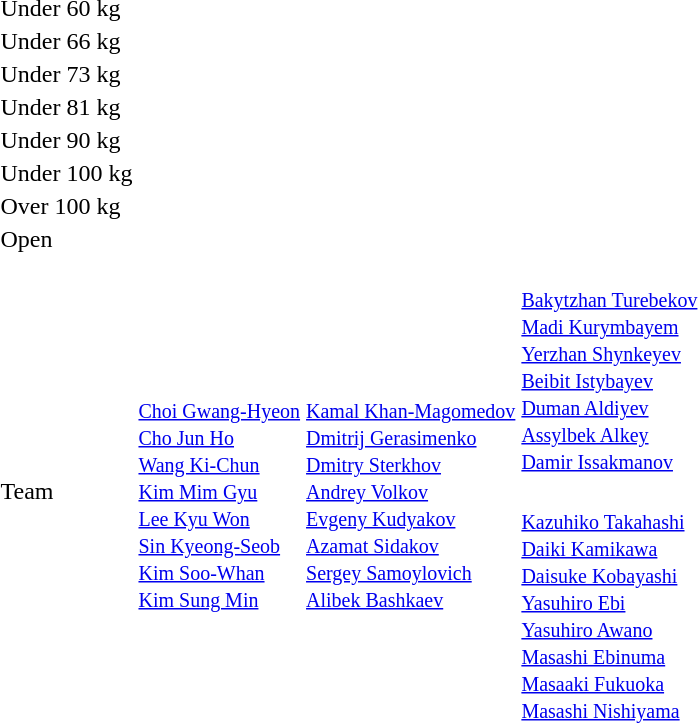<table>
<tr>
<td rowspan=2>Under 60 kg</td>
<td rowspan=2></td>
<td rowspan=2></td>
<td></td>
</tr>
<tr>
<td></td>
</tr>
<tr>
<td rowspan=2>Under 66 kg</td>
<td rowspan=2></td>
<td rowspan=2></td>
<td></td>
</tr>
<tr>
<td></td>
</tr>
<tr>
<td rowspan=2>Under 73 kg</td>
<td rowspan=2></td>
<td rowspan=2></td>
<td></td>
</tr>
<tr>
<td></td>
</tr>
<tr>
<td rowspan=2>Under 81 kg</td>
<td rowspan=2></td>
<td rowspan=2></td>
<td></td>
</tr>
<tr>
<td></td>
</tr>
<tr>
<td rowspan=2>Under 90 kg</td>
<td rowspan=2></td>
<td rowspan=2></td>
<td></td>
</tr>
<tr>
<td></td>
</tr>
<tr>
<td rowspan=2>Under 100 kg</td>
<td rowspan=2></td>
<td rowspan=2></td>
<td></td>
</tr>
<tr>
<td></td>
</tr>
<tr>
<td rowspan=2>Over 100 kg</td>
<td rowspan=2></td>
<td rowspan=2></td>
<td></td>
</tr>
<tr>
<td></td>
</tr>
<tr>
<td rowspan=2>Open</td>
<td rowspan=2></td>
<td rowspan=2></td>
<td></td>
</tr>
<tr>
<td></td>
</tr>
<tr>
<td rowspan=2>Team</td>
<td rowspan=2> <br><small><a href='#'>Choi Gwang-Hyeon</a><br><a href='#'>Cho Jun Ho</a><br><a href='#'>Wang Ki-Chun</a><br><a href='#'>Kim Mim Gyu</a><br><a href='#'>Lee Kyu Won</a><br> <a href='#'>Sin Kyeong-Seob</a><br><a href='#'>Kim Soo-Whan</a><br><a href='#'>Kim Sung Min</a></small></td>
<td rowspan=2> <br><small><a href='#'>Kamal Khan-Magomedov</a><br><a href='#'>Dmitrij Gerasimenko</a><br><a href='#'>Dmitry Sterkhov</a><br><a href='#'>Andrey Volkov</a><br><a href='#'>Evgeny Kudyakov</a><br> <a href='#'>Azamat Sidakov</a><br><a href='#'>Sergey Samoylovich</a><br><a href='#'>Alibek Bashkaev</a></small></td>
<td> <br><small><a href='#'>Bakytzhan Turebekov</a><br><a href='#'>Madi Kurymbayem</a><br><a href='#'>Yerzhan Shynkeyev</a><br><a href='#'>Beibit Istybayev</a><br><a href='#'>Duman Aldiyev</a><br> <a href='#'>Assylbek Alkey</a><br><a href='#'>Damir Issakmanov</a></small></td>
</tr>
<tr>
<td> <br><small><a href='#'>Kazuhiko Takahashi</a><br><a href='#'>Daiki Kamikawa</a><br><a href='#'>Daisuke Kobayashi</a><br><a href='#'>Yasuhiro Ebi</a><br><a href='#'>Yasuhiro Awano</a><br> <a href='#'>Masashi Ebinuma</a><br><a href='#'>Masaaki Fukuoka</a><br><a href='#'>Masashi Nishiyama</a></small></td>
</tr>
</table>
